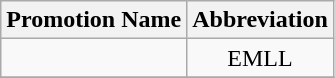<table class="wikitable">
<tr>
<th>Promotion Name</th>
<th>Abbreviation</th>
</tr>
<tr>
<td></td>
<td align=center>EMLL</td>
</tr>
<tr>
</tr>
</table>
